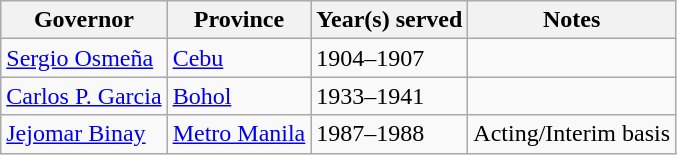<table class="wikitable sortable">
<tr>
<th>Governor</th>
<th>Province</th>
<th>Year(s) served</th>
<th>Notes</th>
</tr>
<tr>
<td><a href='#'>Sergio Osmeña</a></td>
<td><a href='#'>Cebu</a></td>
<td>1904–1907</td>
<td></td>
</tr>
<tr>
<td><a href='#'>Carlos P. Garcia</a></td>
<td><a href='#'>Bohol</a></td>
<td>1933–1941</td>
<td></td>
</tr>
<tr>
<td><a href='#'>Jejomar Binay</a></td>
<td><a href='#'>Metro Manila</a></td>
<td>1987–1988</td>
<td>Acting/Interim basis</td>
</tr>
</table>
